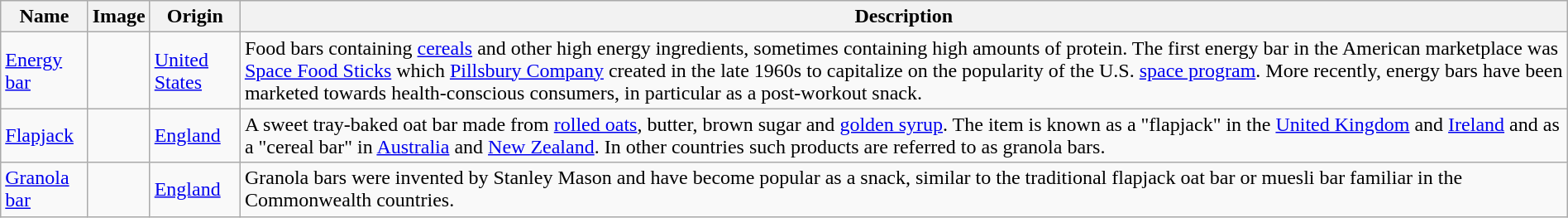<table class="wikitable sortable" width="100%">
<tr>
<th>Name</th>
<th class="unsortable">Image</th>
<th>Origin</th>
<th>Description</th>
</tr>
<tr>
<td><a href='#'>Energy bar</a></td>
<td></td>
<td><a href='#'>United States</a></td>
<td>Food bars containing <a href='#'>cereals</a> and other high energy ingredients, sometimes containing high amounts of protein. The first energy bar in the American marketplace was <a href='#'>Space Food Sticks</a> which <a href='#'>Pillsbury Company</a> created in the late 1960s to capitalize on the popularity of the U.S. <a href='#'>space program</a>. More recently, energy bars have been marketed towards health-conscious consumers, in particular as a post-workout snack.</td>
</tr>
<tr>
<td><a href='#'>Flapjack</a></td>
<td></td>
<td><a href='#'>England</a></td>
<td>A sweet tray-baked oat bar made from <a href='#'>rolled oats</a>, butter, brown sugar and <a href='#'>golden syrup</a>. The item is known as a "flapjack" in the <a href='#'>United Kingdom</a> and <a href='#'>Ireland</a> and as a "cereal bar" in <a href='#'>Australia</a> and <a href='#'>New Zealand</a>. In other countries such products are referred to as granola bars.</td>
</tr>
<tr>
<td><a href='#'>Granola bar</a></td>
<td></td>
<td><a href='#'>England</a></td>
<td>Granola bars were invented by Stanley Mason and have become popular as a snack, similar to the traditional flapjack oat bar or muesli bar familiar in the Commonwealth countries.</td>
</tr>
</table>
